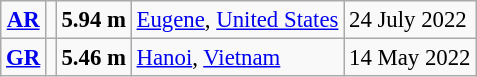<table class="wikitable" style="font-size:95%; position:relative;">
<tr>
<td align=center><strong><a href='#'>AR</a></strong></td>
<td></td>
<td><strong>5.94 m</strong></td>
<td><a href='#'>Eugene</a>, <a href='#'>United States</a></td>
<td>24 July 2022</td>
</tr>
<tr>
<td align=center><strong><a href='#'>GR</a></strong></td>
<td></td>
<td><strong>5.46 m</strong></td>
<td><a href='#'>Hanoi</a>, <a href='#'>Vietnam</a></td>
<td>14 May 2022</td>
</tr>
</table>
